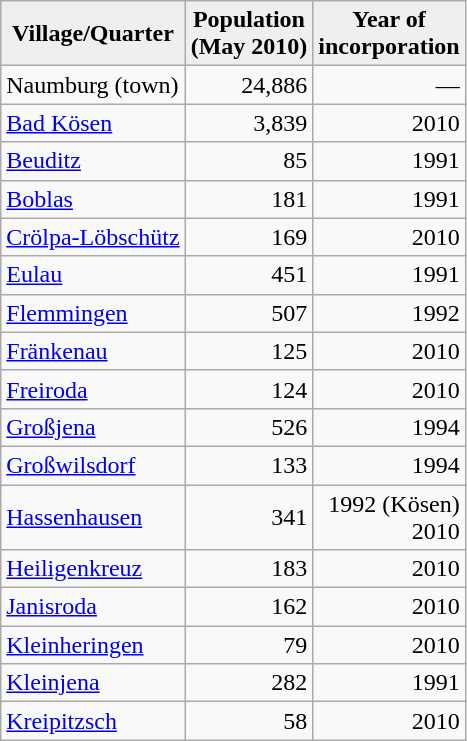<table class="wikitable">
<tr>
<th style="background:#efefef; text-align:center;">Village/Quarter</th>
<th style="background:#efefef; text-align:center;">Population<br>(May 2010)</th>
<th style="background:#efefef; text-align:center;">Year of<br>incorporation</th>
</tr>
<tr>
<td>Naumburg (town)</td>
<td align="right">24,886</td>
<td align="right">—</td>
</tr>
<tr>
<td><a href='#'>Bad Kösen</a></td>
<td align="right">3,839</td>
<td align="right">2010</td>
</tr>
<tr>
<td><a href='#'>Beuditz</a></td>
<td align="right">85</td>
<td align="right">1991</td>
</tr>
<tr>
<td><a href='#'>Boblas</a></td>
<td align="right">181</td>
<td align="right">1991</td>
</tr>
<tr>
<td><a href='#'>Crölpa-Löbschütz</a></td>
<td align="right">169</td>
<td align="right">2010</td>
</tr>
<tr>
<td><a href='#'>Eulau</a></td>
<td align="right">451</td>
<td align="right">1991</td>
</tr>
<tr>
<td><a href='#'>Flemmingen</a></td>
<td align="right">507</td>
<td align="right">1992</td>
</tr>
<tr>
<td><a href='#'>Fränkenau</a></td>
<td align="right">125</td>
<td align="right">2010</td>
</tr>
<tr>
<td><a href='#'>Freiroda</a></td>
<td align="right">124</td>
<td align="right">2010</td>
</tr>
<tr>
<td><a href='#'>Großjena</a></td>
<td align="right">526</td>
<td align="right">1994</td>
</tr>
<tr>
<td><a href='#'>Großwilsdorf</a></td>
<td align="right">133</td>
<td align="right">1994</td>
</tr>
<tr>
<td><a href='#'>Hassenhausen</a></td>
<td align="right">341</td>
<td align="right">1992 (Kösen)<br>2010</td>
</tr>
<tr>
<td><a href='#'>Heiligenkreuz</a></td>
<td align="right">183</td>
<td align="right">2010</td>
</tr>
<tr>
<td><a href='#'>Janisroda</a></td>
<td align="right">162</td>
<td align="right">2010</td>
</tr>
<tr>
<td><a href='#'>Kleinheringen</a></td>
<td align="right">79</td>
<td align="right">2010</td>
</tr>
<tr>
<td><a href='#'>Kleinjena</a></td>
<td align="right">282</td>
<td align="right">1991</td>
</tr>
<tr>
<td><a href='#'>Kreipitzsch</a></td>
<td align="right">58</td>
<td align="right">2010</td>
</tr>
</table>
